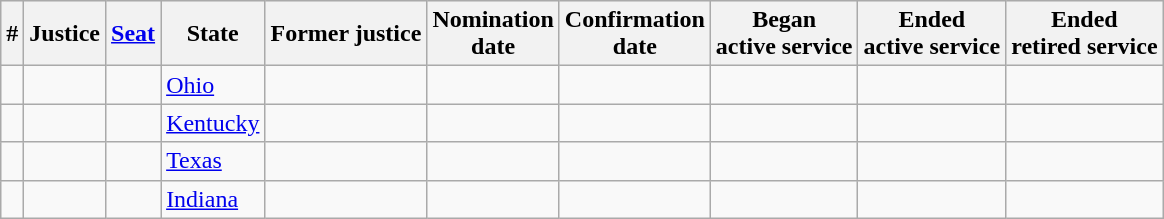<table class="sortable wikitable">
<tr bgcolor="#ececec">
<th>#</th>
<th>Justice</th>
<th><a href='#'>Seat</a></th>
<th>State</th>
<th>Former justice</th>
<th>Nomination<br>date</th>
<th>Confirmation<br>date</th>
<th>Began<br>active service</th>
<th>Ended<br>active service</th>
<th>Ended<br>retired service</th>
</tr>
<tr>
<td></td>
<td></td>
<td align="center"></td>
<td><a href='#'>Ohio</a></td>
<td></td>
<td></td>
<td></td>
<td></td>
<td></td>
<td></td>
</tr>
<tr>
<td></td>
<td></td>
<td align="center"></td>
<td><a href='#'>Kentucky</a></td>
<td></td>
<td></td>
<td></td>
<td></td>
<td></td>
<td align="center"></td>
</tr>
<tr>
<td></td>
<td></td>
<td align="center"></td>
<td><a href='#'>Texas</a></td>
<td></td>
<td></td>
<td></td>
<td></td>
<td></td>
<td></td>
</tr>
<tr>
<td></td>
<td></td>
<td align="center"></td>
<td><a href='#'>Indiana</a></td>
<td></td>
<td></td>
<td></td>
<td></td>
<td></td>
<td></td>
</tr>
</table>
